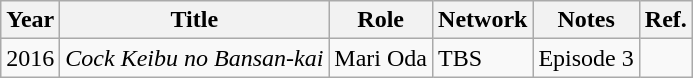<table class="wikitable">
<tr>
<th>Year</th>
<th>Title</th>
<th>Role</th>
<th>Network</th>
<th>Notes</th>
<th>Ref.</th>
</tr>
<tr>
<td>2016</td>
<td><em>Cock Keibu no Bansan-kai</em></td>
<td>Mari Oda</td>
<td>TBS</td>
<td>Episode 3</td>
<td></td>
</tr>
</table>
